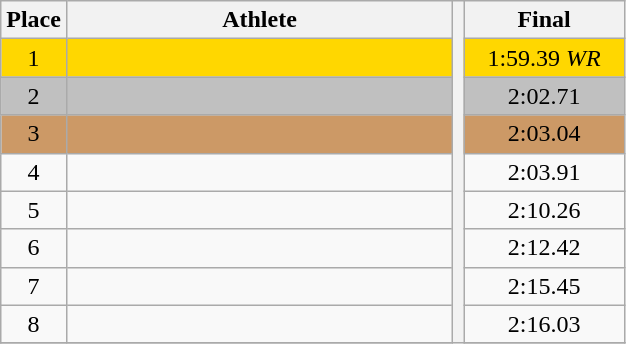<table class="wikitable" style="text-align:center">
<tr>
<th>Place</th>
<th width=250>Athlete</th>
<th rowspan=10></th>
<th width=100>Final</th>
</tr>
<tr bgcolor=gold>
<td>1</td>
<td align=left></td>
<td>1:59.39 <em>WR</em></td>
</tr>
<tr bgcolor=silver>
<td>2</td>
<td align=left></td>
<td>2:02.71</td>
</tr>
<tr bgcolor=cc9966>
<td>3</td>
<td align=left></td>
<td>2:03.04</td>
</tr>
<tr>
<td>4</td>
<td align=left></td>
<td>2:03.91</td>
</tr>
<tr>
<td>5</td>
<td align=left></td>
<td>2:10.26</td>
</tr>
<tr>
<td>6</td>
<td align=left></td>
<td>2:12.42</td>
</tr>
<tr>
<td>7</td>
<td align=left></td>
<td>2:15.45</td>
</tr>
<tr>
<td>8</td>
<td align=left></td>
<td>2:16.03</td>
</tr>
<tr>
</tr>
</table>
